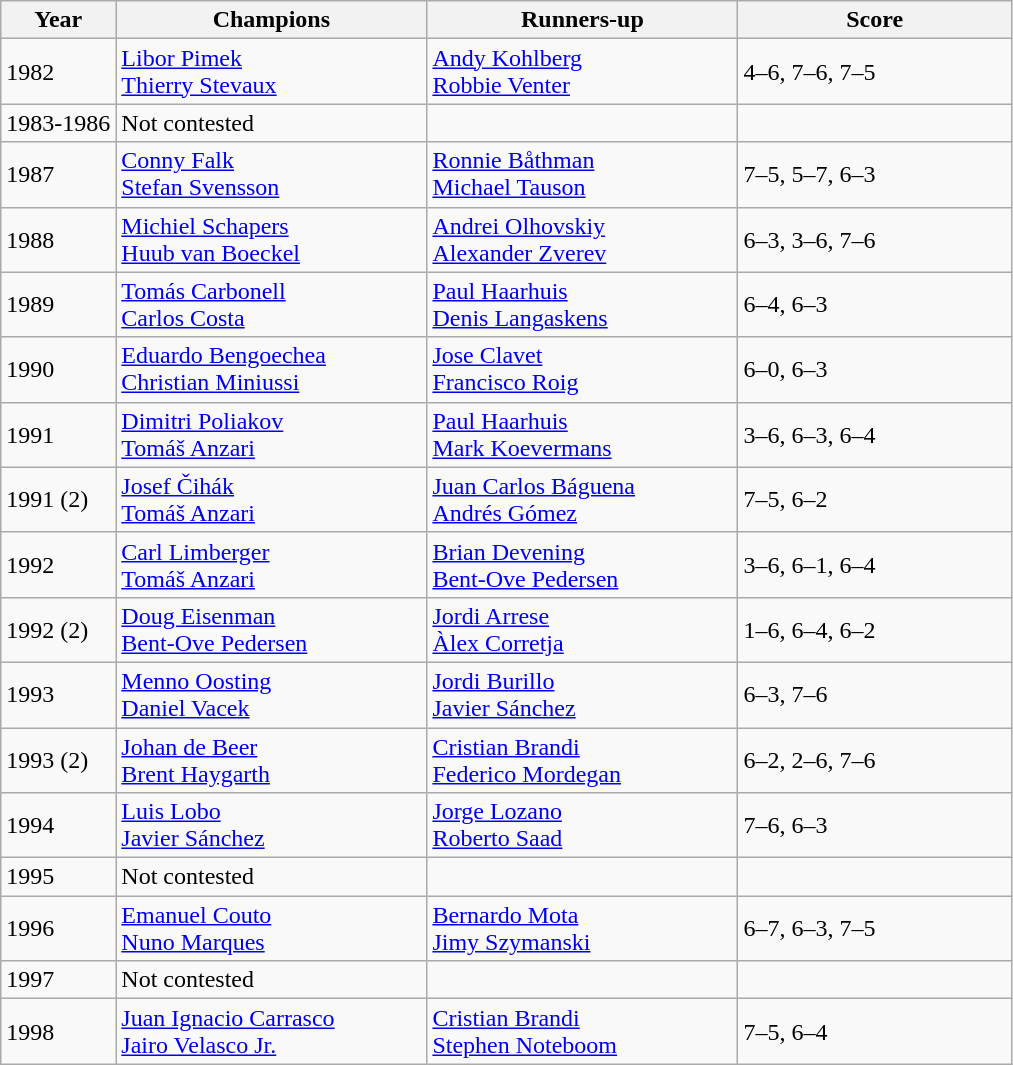<table class="wikitable">
<tr>
<th>Year</th>
<th width="200">Champions</th>
<th width="200">Runners-up</th>
<th width="175">Score</th>
</tr>
<tr>
<td>1982</td>
<td> <a href='#'>Libor Pimek</a><br> <a href='#'>Thierry Stevaux</a></td>
<td> <a href='#'>Andy Kohlberg</a><br> <a href='#'>Robbie Venter</a></td>
<td>4–6, 7–6, 7–5</td>
</tr>
<tr>
<td>1983-1986</td>
<td>Not contested</td>
<td></td>
<td></td>
</tr>
<tr>
<td>1987</td>
<td> <a href='#'>Conny Falk</a><br> <a href='#'>Stefan Svensson</a></td>
<td> <a href='#'>Ronnie Båthman</a><br> <a href='#'>Michael Tauson</a></td>
<td>7–5, 5–7, 6–3</td>
</tr>
<tr>
<td>1988</td>
<td> <a href='#'>Michiel Schapers</a><br> <a href='#'>Huub van Boeckel</a></td>
<td> <a href='#'>Andrei Olhovskiy</a><br> <a href='#'>Alexander Zverev</a></td>
<td>6–3, 3–6, 7–6</td>
</tr>
<tr>
<td>1989</td>
<td> <a href='#'>Tomás Carbonell</a><br> <a href='#'>Carlos Costa</a></td>
<td> <a href='#'>Paul Haarhuis</a><br> <a href='#'>Denis Langaskens</a></td>
<td>6–4, 6–3</td>
</tr>
<tr>
<td>1990</td>
<td> <a href='#'>Eduardo Bengoechea</a><br> <a href='#'>Christian Miniussi</a></td>
<td> <a href='#'>Jose Clavet</a><br> <a href='#'>Francisco Roig</a></td>
<td>6–0, 6–3</td>
</tr>
<tr>
<td>1991</td>
<td> <a href='#'>Dimitri Poliakov</a><br> <a href='#'>Tomáš Anzari</a></td>
<td> <a href='#'>Paul Haarhuis</a><br> <a href='#'>Mark Koevermans</a></td>
<td>3–6, 6–3, 6–4</td>
</tr>
<tr>
<td>1991 (2)</td>
<td> <a href='#'>Josef Čihák</a><br> <a href='#'>Tomáš Anzari</a></td>
<td> <a href='#'>Juan Carlos Báguena</a><br> <a href='#'>Andrés Gómez</a></td>
<td>7–5, 6–2</td>
</tr>
<tr>
<td>1992</td>
<td> <a href='#'>Carl Limberger</a><br> <a href='#'>Tomáš Anzari</a></td>
<td> <a href='#'>Brian Devening</a><br> <a href='#'>Bent-Ove Pedersen</a></td>
<td>3–6, 6–1, 6–4</td>
</tr>
<tr>
<td>1992 (2)</td>
<td> <a href='#'>Doug Eisenman</a><br> <a href='#'>Bent-Ove Pedersen</a></td>
<td> <a href='#'>Jordi Arrese</a><br> <a href='#'>Àlex Corretja</a></td>
<td>1–6, 6–4, 6–2</td>
</tr>
<tr>
<td>1993</td>
<td> <a href='#'>Menno Oosting</a><br> <a href='#'>Daniel Vacek</a></td>
<td> <a href='#'>Jordi Burillo</a><br> <a href='#'>Javier Sánchez</a></td>
<td>6–3, 7–6</td>
</tr>
<tr>
<td>1993 (2)</td>
<td> <a href='#'>Johan de Beer</a><br> <a href='#'>Brent Haygarth</a></td>
<td> <a href='#'>Cristian Brandi</a><br> <a href='#'>Federico Mordegan</a></td>
<td>6–2, 2–6, 7–6</td>
</tr>
<tr>
<td>1994</td>
<td> <a href='#'>Luis Lobo</a><br> <a href='#'>Javier Sánchez</a></td>
<td> <a href='#'>Jorge Lozano</a><br> <a href='#'>Roberto Saad</a></td>
<td>7–6, 6–3</td>
</tr>
<tr>
<td>1995</td>
<td>Not contested</td>
<td></td>
<td></td>
</tr>
<tr>
<td>1996</td>
<td> <a href='#'>Emanuel Couto</a><br> <a href='#'>Nuno Marques</a></td>
<td> <a href='#'>Bernardo Mota</a><br> <a href='#'>Jimy Szymanski</a></td>
<td>6–7, 6–3, 7–5</td>
</tr>
<tr>
<td>1997</td>
<td>Not contested</td>
<td></td>
<td></td>
</tr>
<tr>
<td>1998</td>
<td> <a href='#'>Juan Ignacio Carrasco</a><br> <a href='#'>Jairo Velasco Jr.</a></td>
<td> <a href='#'>Cristian Brandi</a><br> <a href='#'>Stephen Noteboom</a></td>
<td>7–5, 6–4</td>
</tr>
</table>
